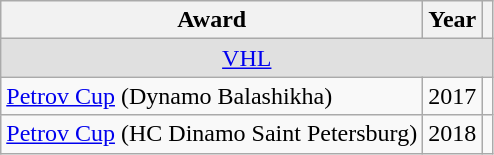<table class="wikitable">
<tr>
<th>Award</th>
<th>Year</th>
<th></th>
</tr>
<tr ALIGN="center" bgcolor="#e0e0e0">
<td colspan="3"><a href='#'>VHL</a></td>
</tr>
<tr>
<td><a href='#'>Petrov Cup</a> (Dynamo Balashikha)</td>
<td>2017</td>
<td></td>
</tr>
<tr>
<td><a href='#'>Petrov Cup</a> (HC Dinamo Saint Petersburg)</td>
<td>2018</td>
<td></td>
</tr>
</table>
